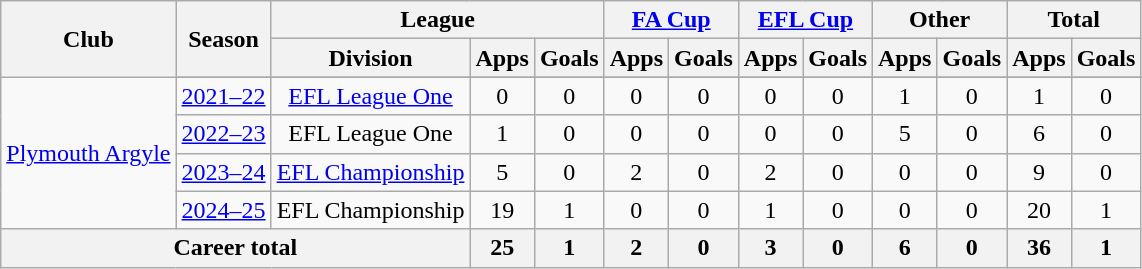<table class="wikitable" style="text-align:center">
<tr>
<th rowspan="2">Club</th>
<th rowspan="2">Season</th>
<th colspan="3">League</th>
<th colspan="2"><a href='#'>FA Cup</a></th>
<th colspan="2"><a href='#'>EFL Cup</a></th>
<th colspan="2">Other</th>
<th colspan="2">Total</th>
</tr>
<tr>
<th>Division</th>
<th>Apps</th>
<th>Goals</th>
<th>Apps</th>
<th>Goals</th>
<th>Apps</th>
<th>Goals</th>
<th>Apps</th>
<th>Goals</th>
<th>Apps</th>
<th>Goals</th>
</tr>
<tr>
<td rowspan="5"><a href='#'>Plymouth Argyle</a></td>
</tr>
<tr>
<td><a href='#'>2021–22</a></td>
<td><a href='#'>EFL League One</a></td>
<td>0</td>
<td>0</td>
<td>0</td>
<td>0</td>
<td>0</td>
<td>0</td>
<td>1</td>
<td>0</td>
<td>1</td>
<td>0</td>
</tr>
<tr>
<td><a href='#'>2022–23</a></td>
<td>EFL League One</td>
<td>1</td>
<td>0</td>
<td>0</td>
<td>0</td>
<td>0</td>
<td>0</td>
<td>5</td>
<td>0</td>
<td>6</td>
<td>0</td>
</tr>
<tr>
<td><a href='#'>2023–24</a></td>
<td><a href='#'>EFL Championship</a></td>
<td>5</td>
<td>0</td>
<td>2</td>
<td>0</td>
<td>2</td>
<td>0</td>
<td>0</td>
<td>0</td>
<td>9</td>
<td>0</td>
</tr>
<tr>
<td><a href='#'>2024–25</a></td>
<td>EFL Championship</td>
<td>19</td>
<td>1</td>
<td>0</td>
<td>0</td>
<td>1</td>
<td>0</td>
<td>0</td>
<td>0</td>
<td>20</td>
<td>1</td>
</tr>
<tr>
<th colspan="3">Career total</th>
<th>25</th>
<th>1</th>
<th>2</th>
<th>0</th>
<th>3</th>
<th>0</th>
<th>6</th>
<th>0</th>
<th>36</th>
<th>1</th>
</tr>
</table>
